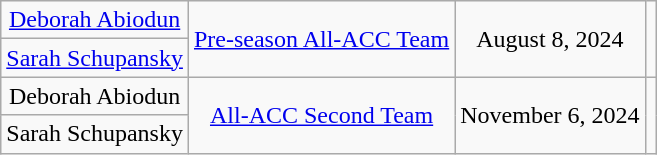<table class="wikitable sortable" style="text-align: center">
<tr>
<td><a href='#'>Deborah Abiodun</a></td>
<td rowspan=2><a href='#'>Pre-season All-ACC Team</a></td>
<td rowspan=2>August 8, 2024</td>
<td rowspan=2></td>
</tr>
<tr>
<td><a href='#'>Sarah Schupansky</a></td>
</tr>
<tr>
<td>Deborah Abiodun</td>
<td rowspan=2><a href='#'>All-ACC Second Team</a></td>
<td rowspan=2>November 6, 2024</td>
<td rowspan=2></td>
</tr>
<tr>
<td>Sarah Schupansky</td>
</tr>
</table>
